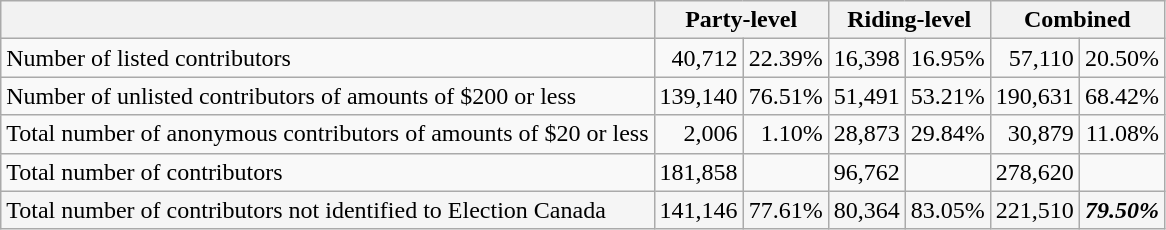<table class="wikitable" bgcolor="#cccccc" style="border:1px solid #cccccc; text-align: right">
<tr style="text-align:center">
<th></th>
<th colspan="2">Party-level</th>
<th colspan="2">Riding-level</th>
<th colspan="2">Combined</th>
</tr>
<tr>
<td align="left">Number of listed contributors</td>
<td>40,712</td>
<td>22.39%</td>
<td>16,398</td>
<td>16.95%</td>
<td>57,110</td>
<td>20.50%</td>
</tr>
<tr>
<td align="left">Number of unlisted contributors of amounts of $200 or less</td>
<td>139,140</td>
<td>76.51%</td>
<td>51,491</td>
<td>53.21%</td>
<td>190,631</td>
<td>68.42%</td>
</tr>
<tr>
<td align="left">Total number of anonymous contributors of amounts of $20 or less</td>
<td>2,006</td>
<td>1.10%</td>
<td>28,873</td>
<td>29.84%</td>
<td>30,879</td>
<td>11.08%</td>
</tr>
<tr>
<td align="left">Total number of contributors</td>
<td>181,858</td>
<td></td>
<td>96,762</td>
<td></td>
<td>278,620</td>
<td></td>
</tr>
<tr style="background:#f5f5f5;">
<td align="left">Total number of contributors not identified to Election Canada</td>
<td>141,146</td>
<td>77.61%</td>
<td>80,364</td>
<td>83.05%</td>
<td>221,510</td>
<td><strong><em>79.50%</em></strong></td>
</tr>
</table>
